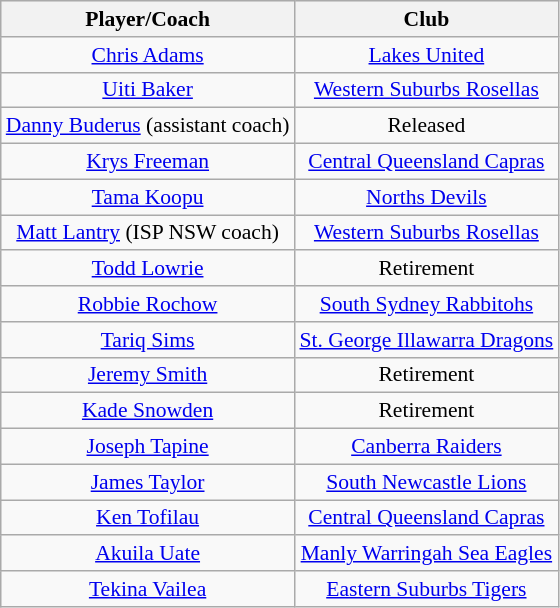<table class="wikitable sortable" style="text-align: center; font-size:90%">
<tr style="background:#efefef;">
<th>Player/Coach</th>
<th>Club</th>
</tr>
<tr>
<td><a href='#'>Chris Adams</a></td>
<td><a href='#'>Lakes United</a></td>
</tr>
<tr>
<td><a href='#'>Uiti Baker</a></td>
<td><a href='#'>Western Suburbs Rosellas</a></td>
</tr>
<tr>
<td><a href='#'>Danny Buderus</a> (assistant coach)</td>
<td>Released</td>
</tr>
<tr>
<td><a href='#'>Krys Freeman</a></td>
<td><a href='#'>Central Queensland Capras</a></td>
</tr>
<tr>
<td><a href='#'>Tama Koopu</a></td>
<td><a href='#'>Norths Devils</a></td>
</tr>
<tr>
<td><a href='#'>Matt Lantry</a> (ISP NSW coach)</td>
<td><a href='#'>Western Suburbs Rosellas</a></td>
</tr>
<tr>
<td><a href='#'>Todd Lowrie</a></td>
<td>Retirement</td>
</tr>
<tr>
<td><a href='#'>Robbie Rochow</a></td>
<td><a href='#'>South Sydney Rabbitohs</a></td>
</tr>
<tr>
<td><a href='#'>Tariq Sims</a></td>
<td><a href='#'>St. George Illawarra Dragons</a></td>
</tr>
<tr>
<td><a href='#'>Jeremy Smith</a></td>
<td>Retirement</td>
</tr>
<tr>
<td><a href='#'>Kade Snowden</a></td>
<td>Retirement</td>
</tr>
<tr>
<td><a href='#'>Joseph Tapine</a></td>
<td><a href='#'>Canberra Raiders</a></td>
</tr>
<tr>
<td><a href='#'>James Taylor</a></td>
<td><a href='#'>South Newcastle Lions</a></td>
</tr>
<tr>
<td><a href='#'>Ken Tofilau</a></td>
<td><a href='#'>Central Queensland Capras</a></td>
</tr>
<tr>
<td><a href='#'>Akuila Uate</a></td>
<td><a href='#'>Manly Warringah Sea Eagles</a></td>
</tr>
<tr>
<td><a href='#'>Tekina Vailea</a></td>
<td><a href='#'>Eastern Suburbs Tigers</a></td>
</tr>
</table>
